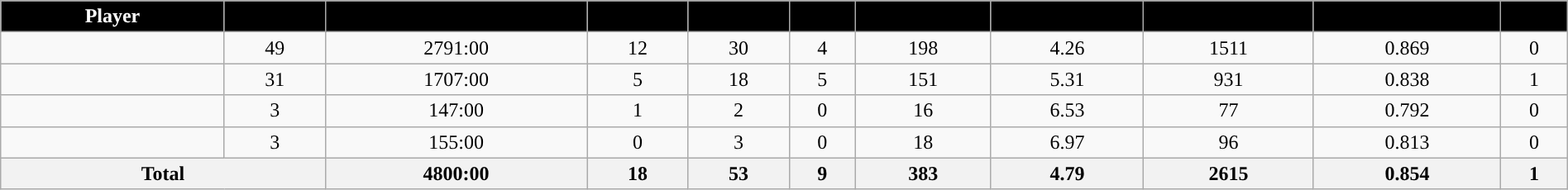<table class="wikitable sortable" style="width:100%; text-align:center;">
<tr>
<th style="color:white; background:#000000; ">Player</th>
<th style="color:white; background:#000000; "></th>
<th style="color:white; background:#000000; "></th>
<th style="color:white; background:#000000; "></th>
<th style="color:white; background:#000000; "></th>
<th style="color:white; background:#000000; "></th>
<th style="color:white; background:#000000; "></th>
<th style="color:white; background:#000000; "></th>
<th style="color:white; background:#000000; "></th>
<th style="color:white; background:#000000; "></th>
<th style="color:white; background:#000000; "></th>
</tr>
<tr>
<td></td>
<td>49</td>
<td>2791:00</td>
<td>12</td>
<td>30</td>
<td>4</td>
<td>198</td>
<td>4.26</td>
<td>1511</td>
<td>0.869</td>
<td>0</td>
</tr>
<tr>
<td></td>
<td>31</td>
<td>1707:00</td>
<td>5</td>
<td>18</td>
<td>5</td>
<td>151</td>
<td>5.31</td>
<td>931</td>
<td>0.838</td>
<td>1</td>
</tr>
<tr>
<td></td>
<td>3</td>
<td>147:00</td>
<td>1</td>
<td>2</td>
<td>0</td>
<td>16</td>
<td>6.53</td>
<td>77</td>
<td>0.792</td>
<td>0</td>
</tr>
<tr>
<td></td>
<td>3</td>
<td>155:00</td>
<td>0</td>
<td>3</td>
<td>0</td>
<td>18</td>
<td>6.97</td>
<td>96</td>
<td>0.813</td>
<td>0</td>
</tr>
<tr class="sortbottom">
<th colspan=2>Total</th>
<th>4800:00</th>
<th>18</th>
<th>53</th>
<th>9</th>
<th>383</th>
<th>4.79</th>
<th>2615</th>
<th>0.854</th>
<th>1</th>
</tr>
</table>
